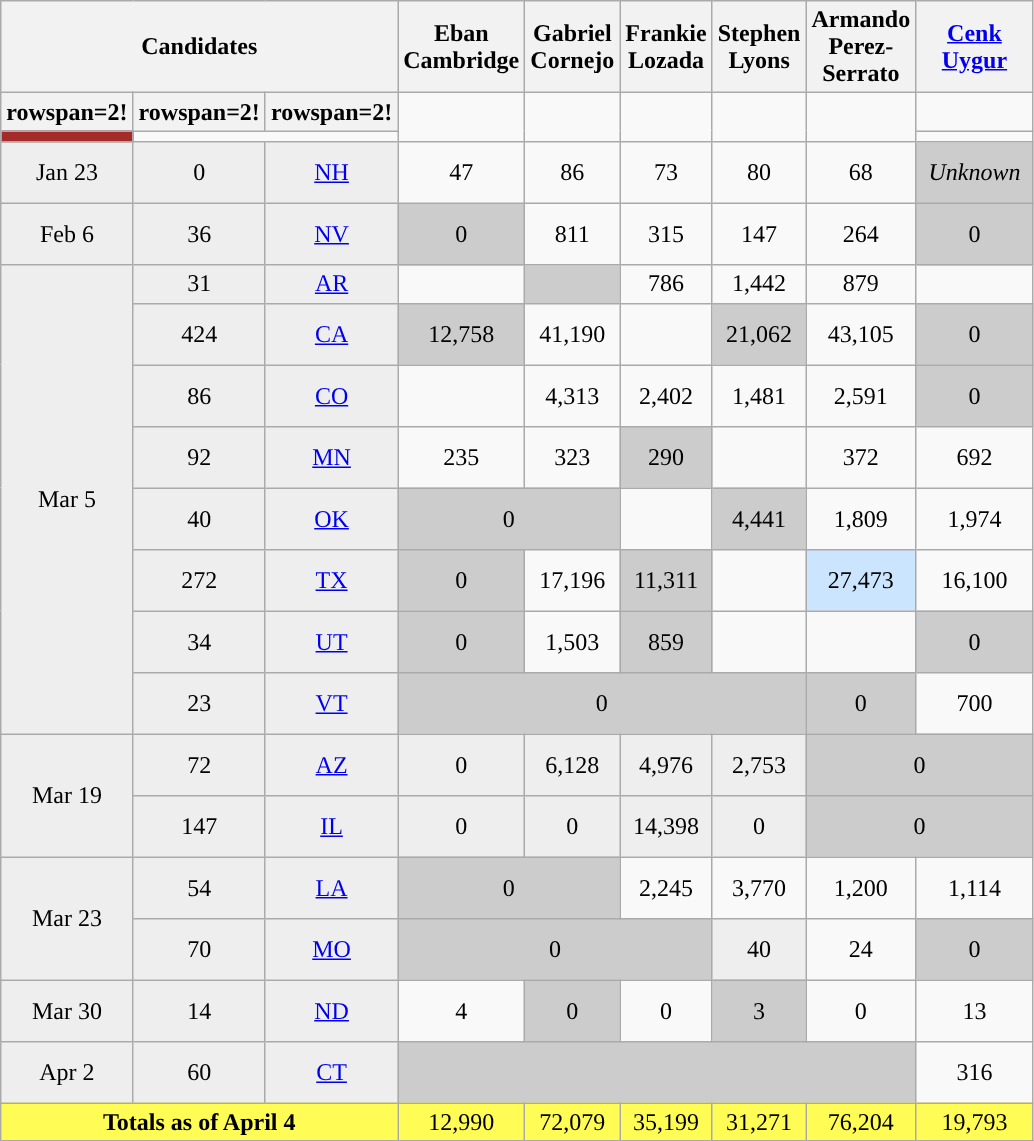<table class="wikitable" style="text-align:center">
<tr>
<th colspan="3"><strong>Candidates</strong></th>
<th scope="col" style="width:3em; text-align:center">Eban<br>Cambridge</th>
<th scope="col" style="width:3em; text-align:center">Gabriel<br>Cornejo</th>
<th scope="col" style="width:3em; text-align:center">Frankie<br>Lozada</th>
<th scope="col" style="width:3em; text-align:center">Stephen<br>Lyons</th>
<th scope="col" style="width:3em; text-align:center">Armando<br>Perez-Serrato</th>
<th scope="col" style="width:3em; text-align:center"><a href='#'>Cenk<br>Uygur</a></th>
</tr>
<tr>
<th>rowspan=2!</th>
<th>rowspan=2!</th>
<th>rowspan=2!</th>
<td rowspan=2></td>
<td rowspan=2></td>
<td rowspan=2></td>
<td rowspan=2></td>
<td rowspan=2></td>
<td> </td>
</tr>
<tr>
<td style="background:#a52a2a; text-align:center;"></td>
</tr>
<tr>
<td style="background:#eee; text-align:center;">Jan 23</td>
<td style="background:#eee; text-align:center;">0</td>
<td style="background:#eee; text-align:center;"><a href='#'>NH</a></td>
<td>47</td>
<td>86</td>
<td>73</td>
<td>80</td>
<td>68 </td>
<td style="padding:11px 8px; background:#ccc;"><em>Unknown</em></td>
</tr>
<tr>
<td style="background:#eee; text-align:center;">Feb 6</td>
<td style="background:#eee; text-align:center;">36</td>
<td style="background:#eee; text-align:center;"><a href='#'>NV</a></td>
<td style="padding:11px 8px; background:#ccc;">0</td>
<td>811</td>
<td>315</td>
<td>147</td>
<td>264</td>
<td style="padding:11px 8px; background:#ccc;">0</td>
</tr>
<tr>
<td style="background:#eee; text-align:center;" rowspan=8>Mar 5</td>
<td style="background:#eee; text-align:center;">31</td>
<td style="background:#eee; text-align:center;"><a href='#'>AR</a></td>
<td></td>
<td style="padding:11px 8px; background:#ccc;"></td>
<td>786</td>
<td>1,442</td>
<td>879</td>
<td></td>
</tr>
<tr>
<td style="background:#eee; text-align:center;">424</td>
<td style="background:#eee; text-align:center;"><a href='#'>CA</a></td>
<td style="padding:11px 8px; background:#ccc;">12,758</td>
<td>41,190</td>
<td></td>
<td style="padding:11px 8px; background:#ccc;">21,062</td>
<td>43,105</td>
<td style="padding:11px 8px; background:#ccc;">0</td>
</tr>
<tr>
<td style="background:#eee; text-align:center;">86</td>
<td style="background:#eee; text-align:center;"><a href='#'>CO</a></td>
<td></td>
<td>4,313</td>
<td>2,402</td>
<td>1,481</td>
<td>2,591</td>
<td style="padding:11px 8px; background:#ccc;">0</td>
</tr>
<tr>
<td style="background:#eee; text-align:center;">92</td>
<td style="background:#eee; text-align:center;"><a href='#'>MN</a></td>
<td>235</td>
<td>323</td>
<td style="padding:11px 8px; background:#ccc;">290</td>
<td></td>
<td>372</td>
<td>692</td>
</tr>
<tr>
<td style="background:#eee; text-align:center;">40</td>
<td style="background:#eee; text-align:center;"><a href='#'>OK</a></td>
<td style="padding:11px 8px; background:#ccc;" colspan=2>0</td>
<td></td>
<td style="padding:11px 8px; background:#ccc;">4,441</td>
<td>1,809</td>
<td>1,974</td>
</tr>
<tr>
<td style="background:#eee; text-align:center;">272</td>
<td style="background:#eee; text-align:center;"><a href='#'>TX</a></td>
<td style="padding:11px 8px; background:#ccc;">0</td>
<td>17,196</td>
<td style="padding:11px 8px; background:#ccc;">11,311</td>
<td></td>
<td style="padding:11px 8px; background:#cce5ff;">27,473</td>
<td>16,100</td>
</tr>
<tr>
<td style="background:#eee; text-align:center;">34</td>
<td style="background:#eee; text-align:center;"><a href='#'>UT</a></td>
<td style="padding:11px 8px; background:#ccc;">0</td>
<td>1,503</td>
<td style="padding:11px 8px; background:#ccc;">859</td>
<td></td>
<td></td>
<td style="padding:11px 8px; background:#ccc;">0</td>
</tr>
<tr>
<td style="background:#eee; text-align:center;">23</td>
<td style="background:#eee; text-align:center;"><a href='#'>VT</a></td>
<td style="padding:11px 8px; background:#ccc;" colspan=4>0</td>
<td style="padding:11px 8px; background:#ccc;">0</td>
<td>700</td>
</tr>
<tr>
<td style="background:#eee; text-align:center;" rowspan=2>Mar 19</td>
<td style="background:#eee; text-align:center;">72</td>
<td style="background:#eee; text-align:center;"><a href='#'>AZ</a></td>
<td style="background:#eee; text-align:center;">0</td>
<td style="background:#eee; text-align:center;">6,128</td>
<td style="background:#eee; text-align:center;">4,976</td>
<td style="background:#eee; text-align:center;">2,753</td>
<td style="padding:11px 8px; background:#ccc;" colspan=2>0</td>
</tr>
<tr>
<td style="background:#eee; text-align:center;">147</td>
<td style="background:#eee; text-align:center;"><a href='#'>IL</a></td>
<td style="background:#eee; text-align:center;">0</td>
<td style="background:#eee; text-align:center;">0</td>
<td style="background:#eee; text-align:center;">14,398</td>
<td style="background:#eee; text-align:center;">0</td>
<td style="padding:11px 8px; background:#ccc;" colspan=2>0</td>
</tr>
<tr>
<td style="background:#eee; text-align:center;" rowspan=2>Mar 23</td>
<td style="background:#eee; text-align:center;">54</td>
<td style="background:#eee; text-align:center;"><a href='#'>LA</a></td>
<td style="padding:11px 8px; background:#ccc;" colspan=2>0</td>
<td>2,245</td>
<td>3,770</td>
<td>1,200</td>
<td>1,114</td>
</tr>
<tr>
<td style="background:#eee; text-align:center;">70</td>
<td style="background:#eee; text-align:center;"><a href='#'>MO</a></td>
<td style="padding:11px 8px; background:#ccc;" colspan=3>0</td>
<td style="background:#eee; text-align:center;">40</td>
<td>24</td>
<td style="padding:11px 8px; background:#ccc;">0</td>
</tr>
<tr>
<td style="background:#eee; text-align:center;">Mar 30</td>
<td style="background:#eee; text-align:center;">14</td>
<td style="background:#eee; text-align:center;"><a href='#'>ND</a></td>
<td>4</td>
<td style="padding:11px 8px; background:#ccc;">0</td>
<td>0</td>
<td style="padding:11px 8px; background:#ccc;">3</td>
<td>0</td>
<td>13</td>
</tr>
<tr>
<td style="background:#eee; text-align:center;">Apr 2</td>
<td style="background:#eee; text-align:center;">60</td>
<td style="background:#eee; text-align:center;"><a href='#'>CT</a></td>
<td style="padding:11px 8px; background:#ccc;" colspan=5></td>
<td style="padding:11px 8px;">316</td>
</tr>
<tr style="background:#FFFD55;">
<td colspan="3"><strong>Totals as of April 4</strong></td>
<td>12,990</td>
<td>72,079</td>
<td>35,199</td>
<td>31,271</td>
<td>76,204</td>
<td>19,793</td>
</tr>
<tr>
</tr>
</table>
